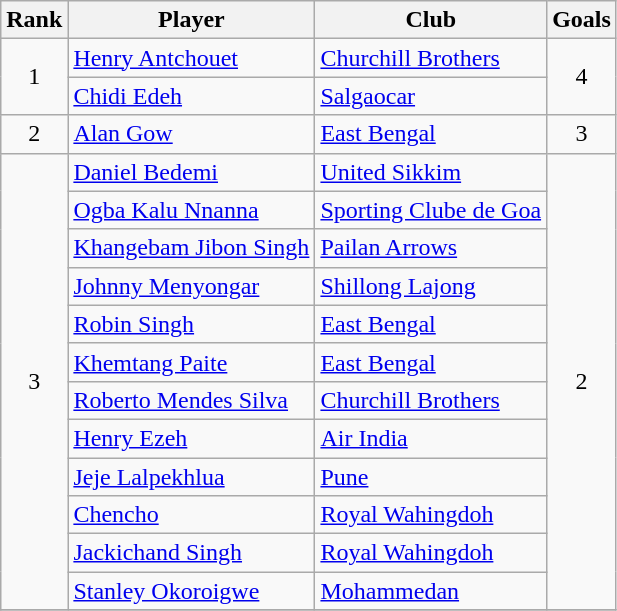<table class="wikitable" style="text-align:center">
<tr>
<th>Rank</th>
<th>Player</th>
<th>Club</th>
<th>Goals</th>
</tr>
<tr>
<td rowspan="2">1</td>
<td align="left"> <a href='#'>Henry Antchouet</a></td>
<td align="left"><a href='#'>Churchill Brothers</a></td>
<td rowspan="2">4</td>
</tr>
<tr>
<td align="left"> <a href='#'>Chidi Edeh</a></td>
<td align="left"><a href='#'>Salgaocar</a></td>
</tr>
<tr>
<td rowspan="1">2</td>
<td align="left"> <a href='#'>Alan Gow</a></td>
<td align="left"><a href='#'>East Bengal</a></td>
<td rowspan="1">3</td>
</tr>
<tr>
<td rowspan="12">3</td>
<td align="left"> <a href='#'>Daniel Bedemi</a></td>
<td align="left"><a href='#'>United Sikkim</a></td>
<td rowspan="12">2</td>
</tr>
<tr>
<td align="left"> <a href='#'>Ogba Kalu Nnanna</a></td>
<td align="left"><a href='#'>Sporting Clube de Goa</a></td>
</tr>
<tr>
<td align="left"> <a href='#'>Khangebam Jibon Singh</a></td>
<td align="left"><a href='#'>Pailan Arrows</a></td>
</tr>
<tr>
<td align="left"> <a href='#'>Johnny Menyongar</a></td>
<td align="left"><a href='#'>Shillong Lajong</a></td>
</tr>
<tr>
<td align="left"> <a href='#'>Robin Singh</a></td>
<td align="left"><a href='#'>East Bengal</a></td>
</tr>
<tr>
<td align="left"> <a href='#'>Khemtang Paite</a></td>
<td align="left"><a href='#'>East Bengal</a></td>
</tr>
<tr>
<td align="left"> <a href='#'>Roberto Mendes Silva</a></td>
<td align="left"><a href='#'>Churchill Brothers</a></td>
</tr>
<tr>
<td align="left"> <a href='#'>Henry Ezeh</a></td>
<td align="left"><a href='#'>Air India</a></td>
</tr>
<tr>
<td align="left"> <a href='#'>Jeje Lalpekhlua</a></td>
<td align="left"><a href='#'>Pune</a></td>
</tr>
<tr>
<td align="left"> <a href='#'>Chencho</a></td>
<td align="left"><a href='#'>Royal Wahingdoh</a></td>
</tr>
<tr>
<td align="left"> <a href='#'>Jackichand Singh</a></td>
<td align="left"><a href='#'>Royal Wahingdoh</a></td>
</tr>
<tr>
<td align="left"> <a href='#'>Stanley Okoroigwe</a></td>
<td align="left"><a href='#'>Mohammedan</a></td>
</tr>
<tr>
</tr>
</table>
